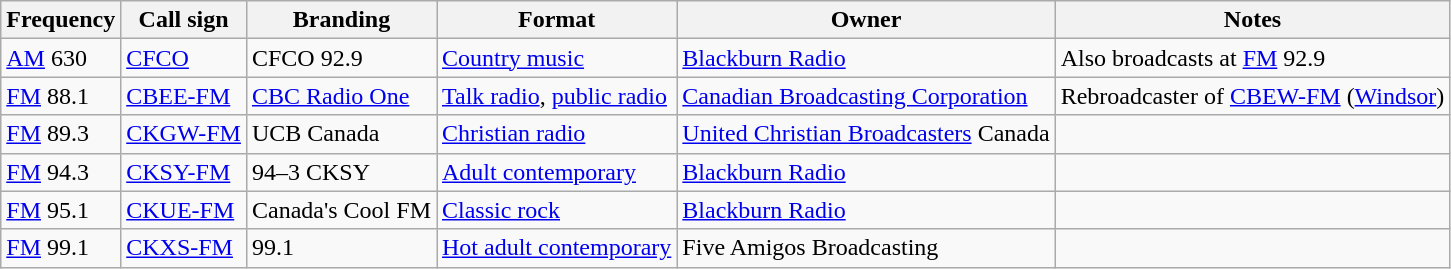<table class="wikitable sortable">
<tr>
<th>Frequency</th>
<th>Call sign</th>
<th>Branding</th>
<th>Format</th>
<th>Owner</th>
<th>Notes</th>
</tr>
<tr>
<td><a href='#'>AM</a> 630</td>
<td><a href='#'>CFCO</a></td>
<td>CFCO 92.9</td>
<td><a href='#'>Country music</a></td>
<td><a href='#'>Blackburn Radio</a></td>
<td>Also broadcasts at <a href='#'>FM</a> 92.9</td>
</tr>
<tr>
<td><a href='#'>FM</a> 88.1</td>
<td><a href='#'>CBEE-FM</a></td>
<td><a href='#'>CBC Radio One</a></td>
<td><a href='#'>Talk radio</a>, <a href='#'>public radio</a></td>
<td><a href='#'>Canadian Broadcasting Corporation</a></td>
<td>Rebroadcaster of <a href='#'>CBEW-FM</a> (<a href='#'>Windsor</a>)</td>
</tr>
<tr>
<td><a href='#'>FM</a> 89.3</td>
<td><a href='#'>CKGW-FM</a></td>
<td>UCB Canada</td>
<td><a href='#'>Christian radio</a></td>
<td><a href='#'>United Christian Broadcasters</a> Canada</td>
<td></td>
</tr>
<tr>
<td><a href='#'>FM</a> 94.3</td>
<td><a href='#'>CKSY-FM</a></td>
<td>94–3 CKSY</td>
<td><a href='#'>Adult contemporary</a></td>
<td><a href='#'>Blackburn Radio</a></td>
<td></td>
</tr>
<tr>
<td><a href='#'>FM</a> 95.1</td>
<td><a href='#'>CKUE-FM</a></td>
<td>Canada's Cool FM</td>
<td><a href='#'>Classic rock</a></td>
<td><a href='#'>Blackburn Radio</a></td>
<td></td>
</tr>
<tr>
<td><a href='#'>FM</a> 99.1</td>
<td><a href='#'>CKXS-FM</a></td>
<td>99.1</td>
<td><a href='#'>Hot adult contemporary</a></td>
<td>Five Amigos Broadcasting</td>
<td></td>
</tr>
</table>
